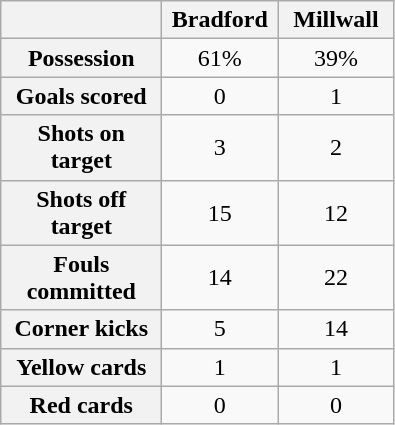<table class="wikitable plainrowheaders" style="text-align: center">
<tr>
<th scope="col" width=100></th>
<th scope="col" width=70>Bradford</th>
<th scope="col" width=70>Millwall</th>
</tr>
<tr>
<th scope="row">Possession</th>
<td>61%</td>
<td>39%</td>
</tr>
<tr>
<th scope="row">Goals scored</th>
<td>0</td>
<td>1</td>
</tr>
<tr>
<th scope="row">Shots on target</th>
<td>3</td>
<td>2</td>
</tr>
<tr>
<th scope="row">Shots off target</th>
<td>15</td>
<td>12</td>
</tr>
<tr>
<th scope="row">Fouls committed</th>
<td>14</td>
<td>22</td>
</tr>
<tr>
<th scope="row">Corner kicks</th>
<td>5</td>
<td>14</td>
</tr>
<tr>
<th scope="row">Yellow cards</th>
<td>1</td>
<td>1</td>
</tr>
<tr>
<th scope="row">Red cards</th>
<td>0</td>
<td>0</td>
</tr>
</table>
